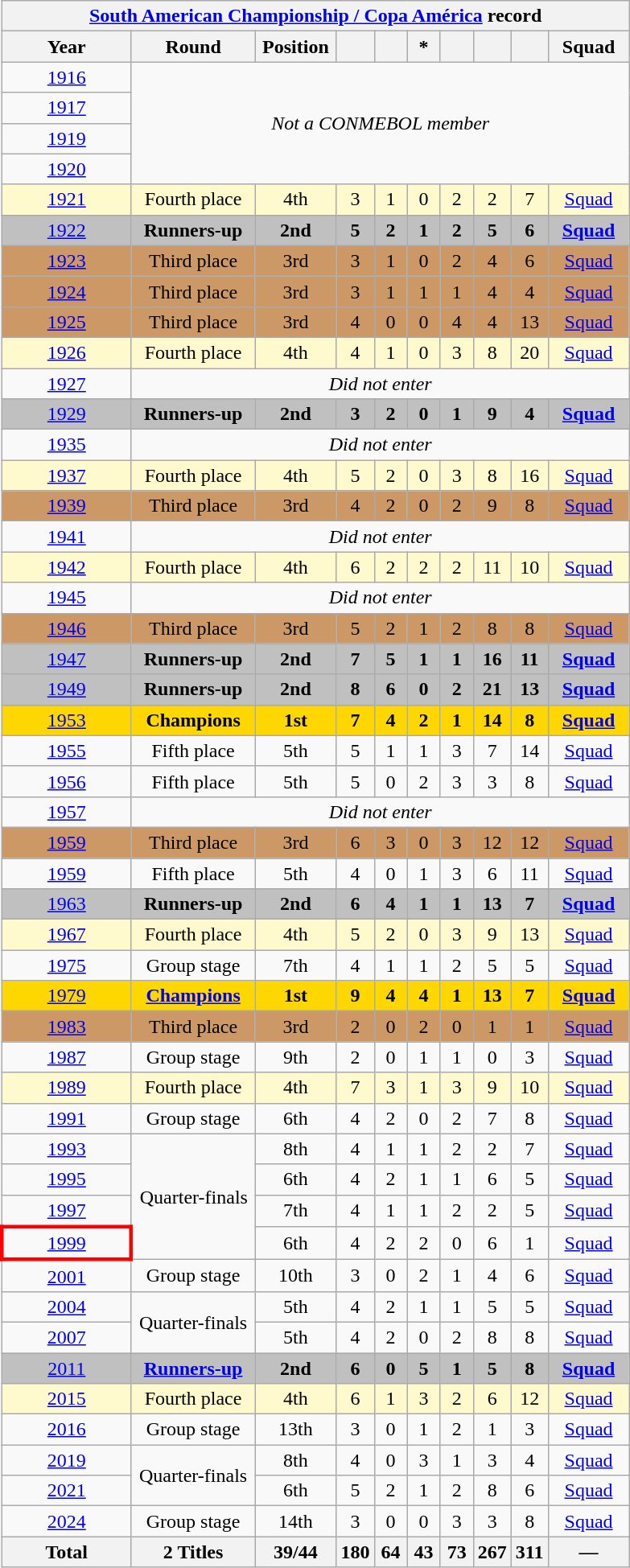<table class="wikitable" style="text-align:center">
<tr>
<th colspan=10><a href='#'>South American Championship / Copa América</a> record</th>
</tr>
<tr>
<th width=100>Year</th>
<th width=95>Round</th>
<th width=60>Position</th>
<th width=20></th>
<th width=20></th>
<th width=20>*</th>
<th width=20></th>
<th width=20></th>
<th width=20></th>
<th width=60>Squad</th>
</tr>
<tr>
<td> <a href='#'>1916</a></td>
<td colspan=9 rowspan=4><em>Not a CONMEBOL member</em></td>
</tr>
<tr>
<td> <a href='#'>1917</a></td>
</tr>
<tr>
<td> <a href='#'>1919</a></td>
</tr>
<tr>
<td> <a href='#'>1920</a></td>
</tr>
<tr style="text-align:center; background:LemonChiffon;">
<td> <a href='#'>1921</a></td>
<td>Fourth place</td>
<td>4th</td>
<td>3</td>
<td>1</td>
<td>0</td>
<td>2</td>
<td>2</td>
<td>7</td>
<td><a href='#'>Squad</a></td>
</tr>
<tr style="text-align:center; background:silver;">
<td> <a href='#'>1922</a></td>
<td><strong>Runners-up</strong></td>
<td><strong>2nd</strong></td>
<td><strong>5</strong></td>
<td><strong>2</strong></td>
<td><strong>1</strong></td>
<td><strong>2</strong></td>
<td><strong>5</strong></td>
<td><strong>6</strong></td>
<td><strong><a href='#'>Squad</a></strong></td>
</tr>
<tr style="text-align:center; background:#c96;">
<td> <a href='#'>1923</a></td>
<td>Third place</td>
<td>3rd</td>
<td>3</td>
<td>1</td>
<td>0</td>
<td>2</td>
<td>4</td>
<td>6</td>
<td><a href='#'>Squad</a></td>
</tr>
<tr style="text-align:center; background:#c96;">
<td> <a href='#'>1924</a></td>
<td>Third place</td>
<td>3rd</td>
<td>3</td>
<td>1</td>
<td>1</td>
<td>1</td>
<td>4</td>
<td>4</td>
<td><a href='#'>Squad</a></td>
</tr>
<tr style="text-align:center; background:#c96;">
<td> <a href='#'>1925</a></td>
<td>Third place</td>
<td>3rd</td>
<td>4</td>
<td>0</td>
<td>0</td>
<td>4</td>
<td>4</td>
<td>13</td>
<td><a href='#'>Squad</a></td>
</tr>
<tr style="text-align:center; background:LemonChiffon;">
<td> <a href='#'>1926</a></td>
<td>Fourth place</td>
<td>4th</td>
<td>4</td>
<td>1</td>
<td>0</td>
<td>3</td>
<td>8</td>
<td>20</td>
<td><a href='#'>Squad</a></td>
</tr>
<tr>
<td> <a href='#'>1927</a></td>
<td colspan=9><em>Did not enter</em></td>
</tr>
<tr style="text-align:center; background:silver;">
<td> <a href='#'>1929</a></td>
<td><strong>Runners-up</strong></td>
<td><strong>2nd</strong></td>
<td><strong>3</strong></td>
<td><strong>2</strong></td>
<td><strong>0</strong></td>
<td><strong>1</strong></td>
<td><strong>9</strong></td>
<td><strong>4</strong></td>
<td><strong><a href='#'>Squad</a></strong></td>
</tr>
<tr>
<td> <a href='#'>1935</a></td>
<td colspan=9><em>Did not enter</em></td>
</tr>
<tr style="text-align:center; background:LemonChiffon;">
<td> <a href='#'>1937</a></td>
<td>Fourth place</td>
<td>4th</td>
<td>5</td>
<td>2</td>
<td>0</td>
<td>3</td>
<td>8</td>
<td>16</td>
<td><a href='#'>Squad</a></td>
</tr>
<tr style="text-align:center; background:#c96;">
<td> <a href='#'>1939</a></td>
<td>Third place</td>
<td>3rd</td>
<td>4</td>
<td>2</td>
<td>0</td>
<td>2</td>
<td>9</td>
<td>8</td>
<td><a href='#'>Squad</a></td>
</tr>
<tr>
<td> <a href='#'>1941</a></td>
<td colspan=9><em>Did not enter</em></td>
</tr>
<tr style="text-align:center; background:LemonChiffon;">
<td> <a href='#'>1942</a></td>
<td>Fourth place</td>
<td>4th</td>
<td>6</td>
<td>2</td>
<td>2</td>
<td>2</td>
<td>11</td>
<td>10</td>
<td><a href='#'>Squad</a></td>
</tr>
<tr>
<td> <a href='#'>1945</a></td>
<td colspan=9><em>Did not enter</em></td>
</tr>
<tr style="text-align:center; background:#c96;">
<td> <a href='#'>1946</a></td>
<td>Third place</td>
<td>3rd</td>
<td>5</td>
<td>2</td>
<td>1</td>
<td>2</td>
<td>8</td>
<td>8</td>
<td><a href='#'>Squad</a></td>
</tr>
<tr style="text-align:center; background:silver;">
<td> <a href='#'>1947</a></td>
<td><strong>Runners-up</strong></td>
<td><strong>2nd</strong></td>
<td><strong>7</strong></td>
<td><strong>5</strong></td>
<td><strong>1</strong></td>
<td><strong>1</strong></td>
<td><strong>16</strong></td>
<td><strong>11</strong></td>
<td><strong><a href='#'>Squad</a></strong></td>
</tr>
<tr style="text-align:center; background:silver;">
<td> <a href='#'>1949</a></td>
<td><strong>Runners-up</strong></td>
<td><strong>2nd</strong></td>
<td><strong>8</strong></td>
<td><strong>6</strong></td>
<td><strong>0</strong></td>
<td><strong>2</strong></td>
<td><strong>21</strong></td>
<td><strong>13</strong></td>
<td><strong><a href='#'>Squad</a></strong></td>
</tr>
<tr style="text-align:center; background:gold;">
<td> <a href='#'>1953</a></td>
<td><strong>Champions</strong></td>
<td><strong>1st</strong></td>
<td><strong>7</strong></td>
<td><strong>4</strong></td>
<td><strong>2</strong></td>
<td><strong>1</strong></td>
<td><strong>14</strong></td>
<td><strong>8</strong></td>
<td><strong><a href='#'>Squad</a></strong></td>
</tr>
<tr>
<td> <a href='#'>1955</a></td>
<td>Fifth place</td>
<td>5th</td>
<td>5</td>
<td>1</td>
<td>1</td>
<td>3</td>
<td>7</td>
<td>14</td>
<td><a href='#'>Squad</a></td>
</tr>
<tr>
<td> <a href='#'>1956</a></td>
<td>Fifth place</td>
<td>5th</td>
<td>5</td>
<td>0</td>
<td>2</td>
<td>3</td>
<td>3</td>
<td>8</td>
<td><a href='#'>Squad</a></td>
</tr>
<tr>
<td> <a href='#'>1957</a></td>
<td colspan=9><em>Did not enter</em></td>
</tr>
<tr style="text-align:center; background:#c96;">
<td> <a href='#'>1959</a></td>
<td>Third place</td>
<td>3rd</td>
<td>6</td>
<td>3</td>
<td>0</td>
<td>3</td>
<td>12</td>
<td>12</td>
<td><a href='#'>Squad</a></td>
</tr>
<tr>
<td> <a href='#'>1959</a></td>
<td>Fifth place</td>
<td>5th</td>
<td>4</td>
<td>0</td>
<td>1</td>
<td>3</td>
<td>6</td>
<td>11</td>
<td><a href='#'>Squad</a></td>
</tr>
<tr style="text-align:center; background:silver;">
<td> <a href='#'>1963</a></td>
<td><strong>Runners-up</strong></td>
<td><strong>2nd</strong></td>
<td><strong>6</strong></td>
<td><strong>4</strong></td>
<td><strong>1</strong></td>
<td><strong>1</strong></td>
<td><strong>13</strong></td>
<td><strong>7</strong></td>
<td><strong><a href='#'>Squad</a></strong></td>
</tr>
<tr style="text-align:center; background:LemonChiffon;">
<td> <a href='#'>1967</a></td>
<td>Fourth place</td>
<td>4th</td>
<td>5</td>
<td>2</td>
<td>0</td>
<td>3</td>
<td>9</td>
<td>13</td>
<td><a href='#'>Squad</a></td>
</tr>
<tr>
<td><a href='#'>1975</a></td>
<td>Group stage</td>
<td>7th</td>
<td>4</td>
<td>1</td>
<td>1</td>
<td>2</td>
<td>5</td>
<td>5</td>
<td><a href='#'>Squad</a></td>
</tr>
<tr style="text-align:center; background:gold;">
<td><a href='#'>1979</a></td>
<td><strong><a href='#'>Champions</a></strong></td>
<td><strong>1st</strong></td>
<td><strong>9</strong></td>
<td><strong>4</strong></td>
<td><strong>4</strong></td>
<td><strong>1</strong></td>
<td><strong>13</strong></td>
<td><strong>7</strong></td>
<td><strong><a href='#'>Squad</a></strong></td>
</tr>
<tr style="text-align:center; background:#c96;">
<td><a href='#'>1983</a></td>
<td>Third place</td>
<td>3rd</td>
<td>2</td>
<td>0</td>
<td>2</td>
<td>0</td>
<td>1</td>
<td>1</td>
<td><a href='#'>Squad</a></td>
</tr>
<tr>
<td> <a href='#'>1987</a></td>
<td>Group stage</td>
<td>9th</td>
<td>2</td>
<td>0</td>
<td>1</td>
<td>1</td>
<td>0</td>
<td>3</td>
<td><a href='#'>Squad</a></td>
</tr>
<tr style="text-align:center; background:LemonChiffon;">
<td> <a href='#'>1989</a></td>
<td>Fourth place</td>
<td>4th</td>
<td>7</td>
<td>3</td>
<td>1</td>
<td>3</td>
<td>9</td>
<td>10</td>
<td><a href='#'>Squad</a></td>
</tr>
<tr>
<td> <a href='#'>1991</a></td>
<td>Group stage</td>
<td>6th</td>
<td>4</td>
<td>2</td>
<td>0</td>
<td>2</td>
<td>7</td>
<td>8</td>
<td><a href='#'>Squad</a></td>
</tr>
<tr>
<td> <a href='#'>1993</a></td>
<td rowspan=4>Quarter-finals</td>
<td>8th</td>
<td>4</td>
<td>1</td>
<td>1</td>
<td>2</td>
<td>2</td>
<td>7</td>
<td><a href='#'>Squad</a></td>
</tr>
<tr>
<td> <a href='#'>1995</a></td>
<td>6th</td>
<td>4</td>
<td>2</td>
<td>1</td>
<td>1</td>
<td>6</td>
<td>5</td>
<td><a href='#'>Squad</a></td>
</tr>
<tr>
<td> <a href='#'>1997</a></td>
<td>7th</td>
<td>4</td>
<td>1</td>
<td>1</td>
<td>2</td>
<td>2</td>
<td>5</td>
<td><a href='#'>Squad</a></td>
</tr>
<tr>
<td style="border:3px solid red"> <a href='#'>1999</a></td>
<td>6th</td>
<td>4</td>
<td>2</td>
<td>2</td>
<td>0</td>
<td>6</td>
<td>1</td>
<td><a href='#'>Squad</a></td>
</tr>
<tr>
<td> <a href='#'>2001</a></td>
<td>Group stage</td>
<td>10th</td>
<td>3</td>
<td>0</td>
<td>2</td>
<td>1</td>
<td>4</td>
<td>6</td>
<td><a href='#'>Squad</a></td>
</tr>
<tr>
<td> <a href='#'>2004</a></td>
<td rowspan=2>Quarter-finals</td>
<td>5th</td>
<td>4</td>
<td>2</td>
<td>1</td>
<td>1</td>
<td>5</td>
<td>5</td>
<td><a href='#'>Squad</a></td>
</tr>
<tr>
<td> <a href='#'>2007</a></td>
<td>5th</td>
<td>4</td>
<td>2</td>
<td>0</td>
<td>2</td>
<td>8</td>
<td>8</td>
<td><a href='#'>Squad</a></td>
</tr>
<tr style="text-align:center; background:silver;">
<td> <a href='#'>2011</a></td>
<td><strong><a href='#'>Runners-up</a></strong></td>
<td><strong>2nd</strong></td>
<td><strong>6</strong></td>
<td><strong>0</strong></td>
<td><strong>5</strong></td>
<td><strong>1</strong></td>
<td><strong>5</strong></td>
<td><strong>8</strong></td>
<td><strong><a href='#'>Squad</a></strong></td>
</tr>
<tr style="text-align:center; background:LemonChiffon;">
<td> <a href='#'>2015</a></td>
<td>Fourth place</td>
<td>4th</td>
<td>6</td>
<td>1</td>
<td>3</td>
<td>2</td>
<td>6</td>
<td>12</td>
<td><a href='#'>Squad</a></td>
</tr>
<tr>
<td> <a href='#'>2016</a></td>
<td>Group stage</td>
<td>13th</td>
<td>3</td>
<td>0</td>
<td>1</td>
<td>2</td>
<td>1</td>
<td>3</td>
<td><a href='#'>Squad</a></td>
</tr>
<tr>
<td> <a href='#'>2019</a></td>
<td rowspan=2>Quarter-finals</td>
<td>8th</td>
<td>4</td>
<td>0</td>
<td>3</td>
<td>1</td>
<td>3</td>
<td>4</td>
<td><a href='#'>Squad</a></td>
</tr>
<tr>
<td> <a href='#'>2021</a></td>
<td>6th</td>
<td>5</td>
<td>2</td>
<td>1</td>
<td>2</td>
<td>8</td>
<td>6</td>
<td><a href='#'>Squad</a></td>
</tr>
<tr>
<td> <a href='#'>2024</a></td>
<td>Group stage</td>
<td>14th</td>
<td>3</td>
<td>0</td>
<td>0</td>
<td>3</td>
<td>3</td>
<td>8</td>
<td><a href='#'>Squad</a></td>
</tr>
<tr>
<th>Total</th>
<th>2 Titles</th>
<th>39/44</th>
<th>180</th>
<th>64</th>
<th>43</th>
<th>73</th>
<th>267</th>
<th>311</th>
<th>—</th>
</tr>
</table>
